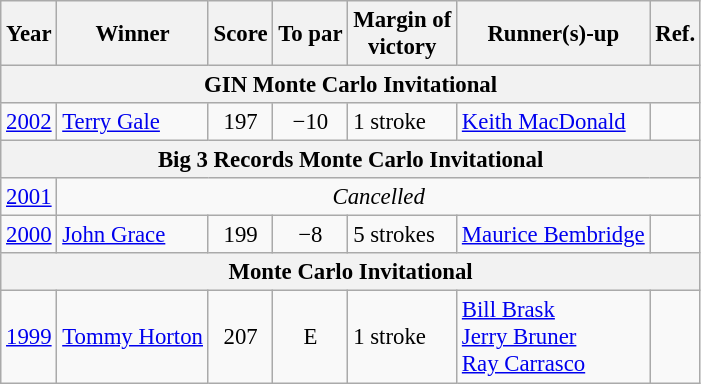<table class="wikitable" style="font-size:95%">
<tr>
<th>Year</th>
<th>Winner</th>
<th>Score</th>
<th>To par</th>
<th>Margin of<br>victory</th>
<th>Runner(s)-up</th>
<th>Ref.</th>
</tr>
<tr>
<th colspan=8>GIN Monte Carlo Invitational</th>
</tr>
<tr>
<td><a href='#'>2002</a></td>
<td> <a href='#'>Terry Gale</a></td>
<td align=center>197</td>
<td align=center>−10</td>
<td>1 stroke</td>
<td> <a href='#'>Keith MacDonald</a></td>
<td></td>
</tr>
<tr>
<th colspan=8>Big 3 Records Monte Carlo Invitational</th>
</tr>
<tr>
<td><a href='#'>2001</a></td>
<td colspan=6 align=center><em>Cancelled</em></td>
</tr>
<tr>
<td><a href='#'>2000</a></td>
<td> <a href='#'>John Grace</a></td>
<td align=center>199</td>
<td align=center>−8</td>
<td>5 strokes</td>
<td> <a href='#'>Maurice Bembridge</a></td>
<td></td>
</tr>
<tr>
<th colspan=8>Monte Carlo Invitational</th>
</tr>
<tr>
<td><a href='#'>1999</a></td>
<td> <a href='#'>Tommy Horton</a></td>
<td align=center>207</td>
<td align=center>E</td>
<td>1 stroke</td>
<td> <a href='#'>Bill Brask</a><br> <a href='#'>Jerry Bruner</a><br> <a href='#'>Ray Carrasco</a></td>
<td></td>
</tr>
</table>
